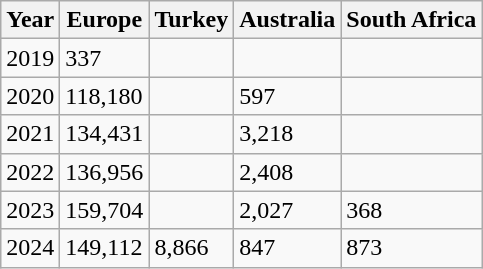<table class="wikitable">
<tr>
<th>Year</th>
<th>Europe</th>
<th>Turkey</th>
<th>Australia</th>
<th>South Africa</th>
</tr>
<tr>
<td>2019</td>
<td>337</td>
<td></td>
<td></td>
<td></td>
</tr>
<tr>
<td>2020</td>
<td>118,180</td>
<td></td>
<td>597</td>
<td></td>
</tr>
<tr>
<td>2021</td>
<td>134,431</td>
<td></td>
<td>3,218</td>
<td></td>
</tr>
<tr>
<td>2022</td>
<td>136,956</td>
<td></td>
<td>2,408</td>
<td></td>
</tr>
<tr>
<td>2023</td>
<td>159,704</td>
<td></td>
<td>2,027</td>
<td>368</td>
</tr>
<tr>
<td>2024</td>
<td>149,112</td>
<td>8,866</td>
<td>847</td>
<td>873</td>
</tr>
</table>
